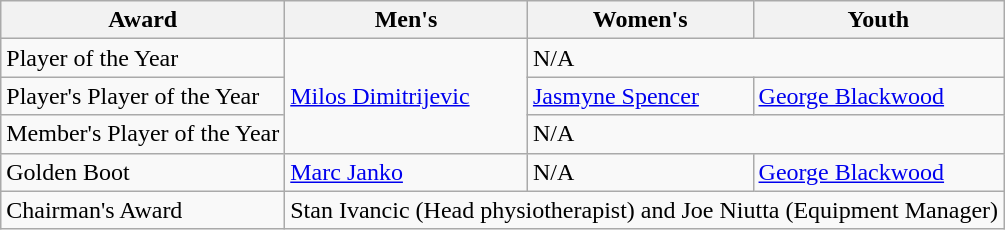<table class="wikitable">
<tr>
<th>Award</th>
<th>Men's</th>
<th>Women's</th>
<th>Youth</th>
</tr>
<tr>
<td>Player of the Year</td>
<td rowspan=3><a href='#'>Milos Dimitrijevic</a></td>
<td colspan=2>N/A</td>
</tr>
<tr>
<td>Player's Player of the Year</td>
<td><a href='#'>Jasmyne Spencer</a></td>
<td><a href='#'>George Blackwood</a></td>
</tr>
<tr>
<td>Member's Player of the Year</td>
<td colspan=2>N/A</td>
</tr>
<tr>
<td>Golden Boot</td>
<td><a href='#'>Marc Janko</a></td>
<td>N/A</td>
<td><a href='#'>George Blackwood</a></td>
</tr>
<tr>
<td>Chairman's Award</td>
<td colspan=3>Stan Ivancic (Head physiotherapist) and Joe Niutta (Equipment Manager)</td>
</tr>
</table>
